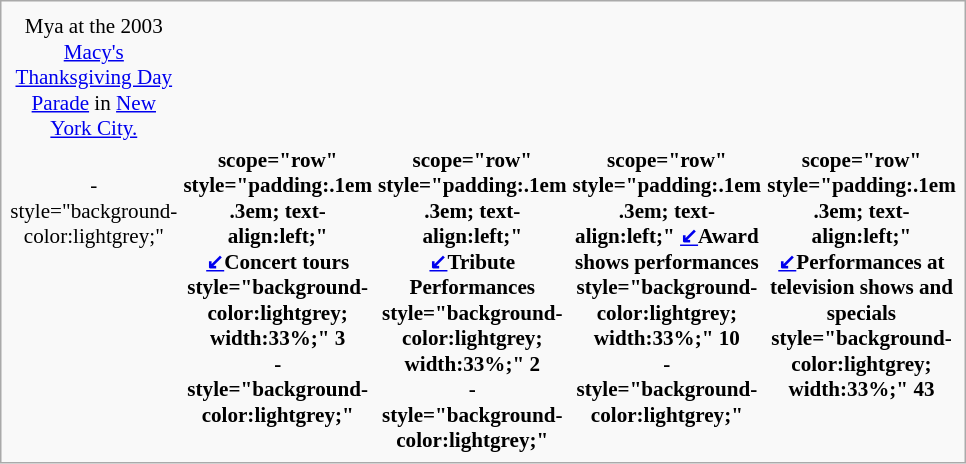<table class="infobox" style="width:22em; font-size: 88%; text-align:center;">
<tr>
</tr>
<tr>
<td>Mya at the 2003 <a href='#'>Macy's Thanksgiving Day Parade</a> in <a href='#'>New York City.</a></td>
</tr>
<tr>
<td><br>- style="background-color:lightgrey;"</td>
<th>scope="row" style="padding:.1em .3em; text-align:left;"  <span><a href='#'>↙</a></span>Concert tours<br> style="background-color:lightgrey; width:33%;"  3<br>- style="background-color:lightgrey;"</th>
<th>scope="row" style="padding:.1em .3em; text-align:left;"  <span><a href='#'>↙</a></span>Tribute Performances<br> style="background-color:lightgrey; width:33%;"  2<br>- style="background-color:lightgrey;"</th>
<th>scope="row" style="padding:.1em .3em; text-align:left;"  <span><a href='#'>↙</a></span>Award shows performances<br> style="background-color:lightgrey; width:33%;"  10<br>- style="background-color:lightgrey;"</th>
<th>scope="row" style="padding:.1em .3em; text-align:left;"  <span><a href='#'>↙</a></span>Performances at television shows and specials<br> style="background-color:lightgrey; width:33%;"  43</th>
</tr>
</table>
